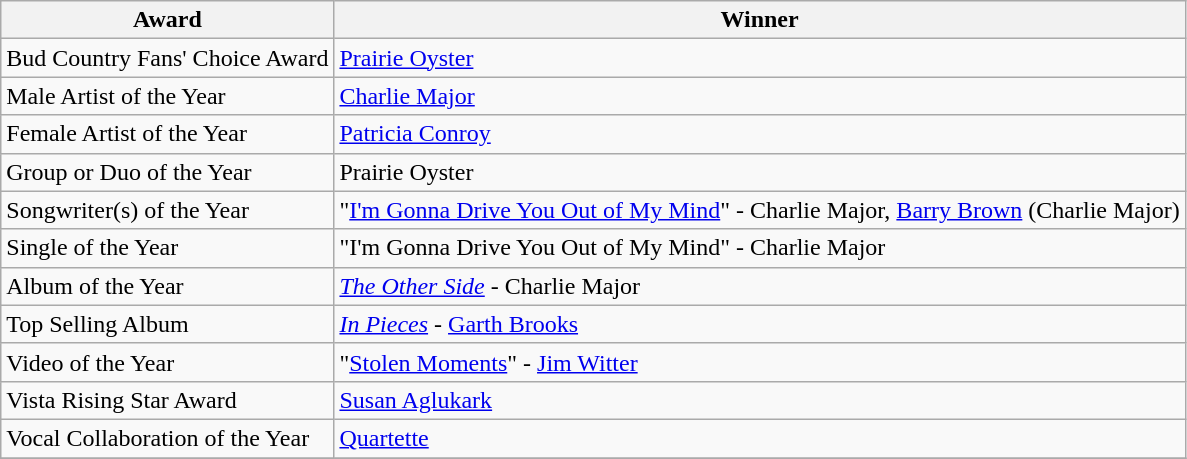<table class="wikitable">
<tr>
<th>Award</th>
<th>Winner</th>
</tr>
<tr>
<td>Bud Country Fans' Choice Award</td>
<td><a href='#'>Prairie Oyster</a></td>
</tr>
<tr>
<td>Male Artist of the Year</td>
<td><a href='#'>Charlie Major</a></td>
</tr>
<tr>
<td>Female Artist of the Year</td>
<td><a href='#'>Patricia Conroy</a></td>
</tr>
<tr>
<td>Group or Duo of the Year</td>
<td>Prairie Oyster</td>
</tr>
<tr>
<td>Songwriter(s) of the Year</td>
<td>"<a href='#'>I'm Gonna Drive You Out of My Mind</a>" - Charlie Major, <a href='#'>Barry Brown</a> (Charlie Major)</td>
</tr>
<tr>
<td>Single of the Year</td>
<td>"I'm Gonna Drive You Out of My Mind" - Charlie Major</td>
</tr>
<tr>
<td>Album of the Year</td>
<td><em><a href='#'>The Other Side</a></em> - Charlie Major</td>
</tr>
<tr>
<td>Top Selling Album</td>
<td><em><a href='#'>In Pieces</a></em> - <a href='#'>Garth Brooks</a></td>
</tr>
<tr>
<td>Video of the Year</td>
<td>"<a href='#'>Stolen Moments</a>" - <a href='#'>Jim Witter</a></td>
</tr>
<tr>
<td>Vista Rising Star Award</td>
<td><a href='#'>Susan Aglukark</a></td>
</tr>
<tr>
<td>Vocal Collaboration of the Year</td>
<td><a href='#'>Quartette</a></td>
</tr>
<tr>
</tr>
</table>
